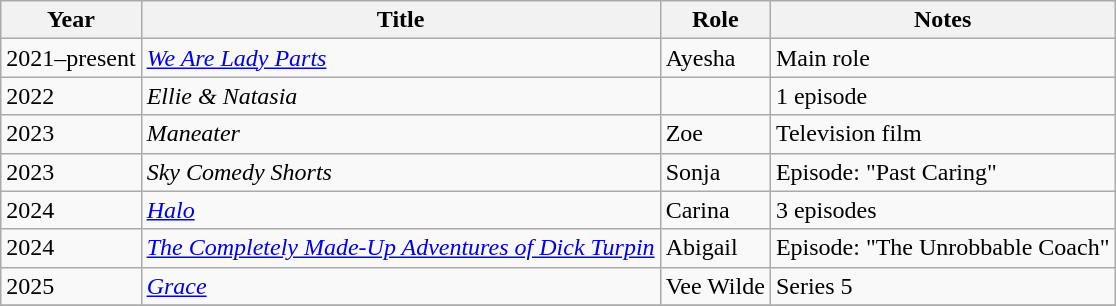<table class="wikitable sortable">
<tr>
<th>Year</th>
<th>Title</th>
<th>Role</th>
<th class="unsortable">Notes</th>
</tr>
<tr>
<td>2021–present</td>
<td><em><a href='#'>We Are Lady Parts</a></em></td>
<td>Ayesha</td>
<td>Main role</td>
</tr>
<tr>
<td>2022</td>
<td><em>Ellie & Natasia</em></td>
<td></td>
<td>1 episode</td>
</tr>
<tr>
<td>2023</td>
<td><em>Maneater</em></td>
<td>Zoe</td>
<td>Television film</td>
</tr>
<tr>
<td>2023</td>
<td><em>Sky Comedy Shorts</em></td>
<td>Sonja</td>
<td>Episode: "Past Caring"</td>
</tr>
<tr>
<td>2024</td>
<td><em><a href='#'>Halo</a></em></td>
<td>Carina</td>
<td>3 episodes</td>
</tr>
<tr>
<td>2024</td>
<td><em><a href='#'>The Completely Made-Up Adventures of Dick Turpin</a></em></td>
<td>Abigail</td>
<td>Episode: "The Unrobbable Coach"</td>
</tr>
<tr>
<td>2025</td>
<td><em><a href='#'>Grace</a></em></td>
<td>Vee Wilde</td>
<td>Series 5</td>
</tr>
<tr>
</tr>
</table>
